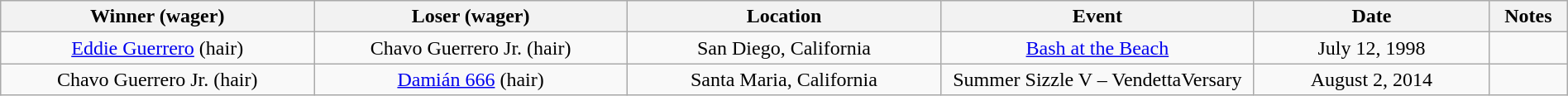<table class="wikitable sortable" width=100%  style="text-align: center">
<tr>
<th width=20% scope="col">Winner (wager)</th>
<th width=20% scope="col">Loser (wager)</th>
<th width=20% scope="col">Location</th>
<th width=20% scope="col">Event</th>
<th width=15% scope="col">Date</th>
<th class="unsortable" width=5% scope="col">Notes</th>
</tr>
<tr>
<td><a href='#'>Eddie Guerrero</a> (hair)</td>
<td>Chavo Guerrero Jr. (hair)</td>
<td>San Diego, California</td>
<td><a href='#'>Bash at the Beach</a></td>
<td>July 12, 1998</td>
<td></td>
</tr>
<tr>
<td>Chavo Guerrero Jr. (hair)</td>
<td><a href='#'>Damián 666</a> (hair)</td>
<td>Santa Maria, California</td>
<td>Summer Sizzle V – VendettaVersary</td>
<td>August 2, 2014</td>
<td></td>
</tr>
</table>
